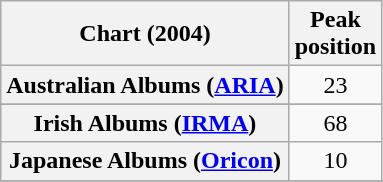<table class="wikitable sortable plainrowheaders" style="text-align:center">
<tr>
<th scope="col">Chart (2004)</th>
<th scope="col">Peak<br>position</th>
</tr>
<tr>
<th scope="row">Australian Albums (<a href='#'>ARIA</a>)</th>
<td>23</td>
</tr>
<tr>
</tr>
<tr>
<th scope="row">Irish Albums (<a href='#'>IRMA</a>)</th>
<td>68</td>
</tr>
<tr>
<th scope="row">Japanese Albums (<a href='#'>Oricon</a>)</th>
<td>10</td>
</tr>
<tr>
</tr>
<tr>
</tr>
</table>
